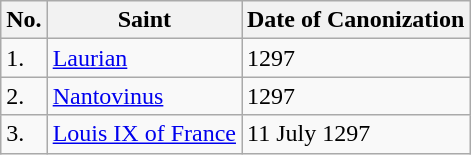<table class="wikitable">
<tr>
<th>No.</th>
<th>Saint</th>
<th>Date of Canonization</th>
</tr>
<tr>
<td>1.</td>
<td><a href='#'>Laurian</a></td>
<td>1297</td>
</tr>
<tr>
<td>2.</td>
<td><a href='#'>Nantovinus</a></td>
<td>1297</td>
</tr>
<tr>
<td>3.</td>
<td><a href='#'>Louis IX of France</a></td>
<td>11 July 1297</td>
</tr>
</table>
